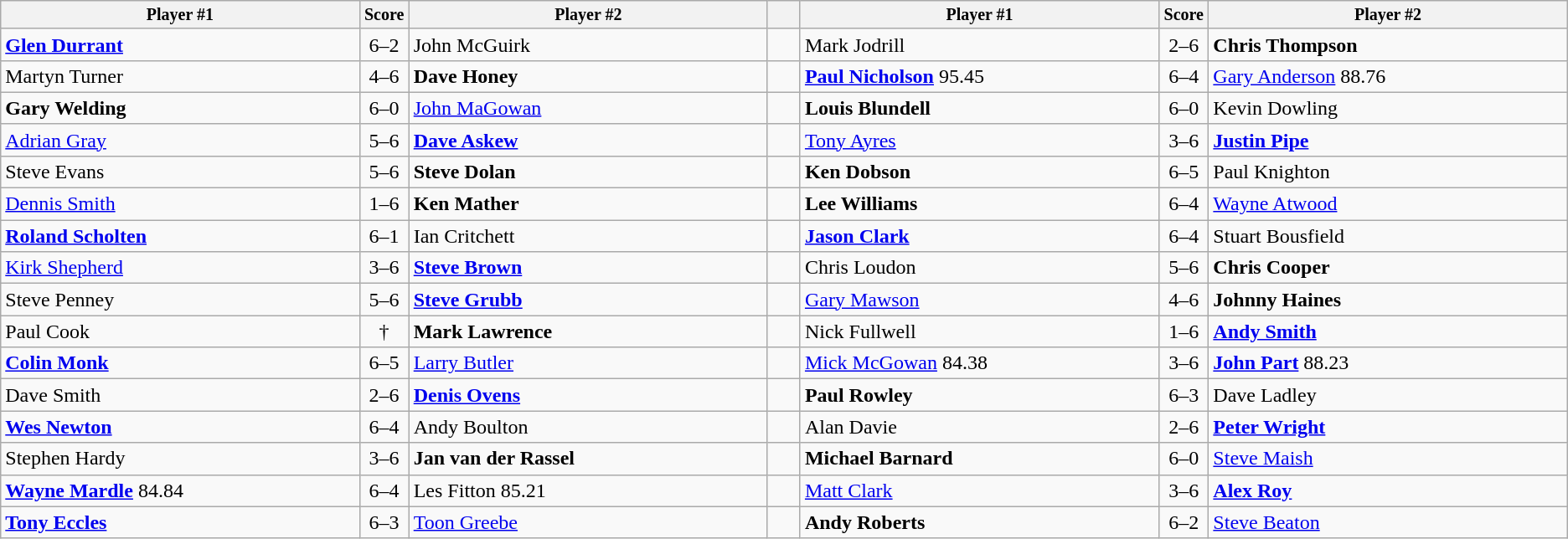<table class="wikitable">
<tr style="font-size:10pt;font-weight:bold">
<th width=22%>Player #1</th>
<th width=3%>Score</th>
<th width=22%>Player #2</th>
<th width=2%></th>
<th width=22%>Player #1</th>
<th width=3%>Score</th>
<th width=22%>Player #2</th>
</tr>
<tr>
<td><strong> <a href='#'>Glen Durrant</a></strong></td>
<td align=center>6–2</td>
<td> John McGuirk</td>
<td></td>
<td> Mark Jodrill</td>
<td align=center>2–6</td>
<td><strong> Chris Thompson</strong></td>
</tr>
<tr>
<td> Martyn Turner</td>
<td align=center>4–6</td>
<td><strong> Dave Honey</strong></td>
<td></td>
<td><strong> <a href='#'>Paul Nicholson</a></strong> 95.45</td>
<td align=center>6–4</td>
<td> <a href='#'>Gary Anderson</a> 88.76</td>
</tr>
<tr>
<td><strong> Gary Welding</strong></td>
<td align=center>6–0</td>
<td> <a href='#'>John MaGowan</a></td>
<td></td>
<td><strong> Louis Blundell</strong></td>
<td align=center>6–0</td>
<td> Kevin Dowling</td>
</tr>
<tr>
<td> <a href='#'>Adrian Gray</a></td>
<td align=center>5–6</td>
<td><strong> <a href='#'>Dave Askew</a></strong></td>
<td></td>
<td> <a href='#'>Tony Ayres</a></td>
<td align=center>3–6</td>
<td><strong> <a href='#'>Justin Pipe</a></strong></td>
</tr>
<tr>
<td> Steve Evans</td>
<td align=center>5–6</td>
<td><strong> Steve Dolan</strong></td>
<td></td>
<td><strong> Ken Dobson</strong></td>
<td align=center>6–5</td>
<td> Paul Knighton</td>
</tr>
<tr>
<td> <a href='#'>Dennis Smith</a></td>
<td align=center>1–6</td>
<td><strong> Ken Mather</strong></td>
<td></td>
<td><strong> Lee Williams</strong></td>
<td align=center>6–4</td>
<td> <a href='#'>Wayne Atwood</a></td>
</tr>
<tr>
<td><strong> <a href='#'>Roland Scholten</a></strong></td>
<td align=center>6–1</td>
<td> Ian Critchett</td>
<td></td>
<td><strong> <a href='#'>Jason Clark</a></strong></td>
<td align=center>6–4</td>
<td> Stuart Bousfield</td>
</tr>
<tr>
<td> <a href='#'>Kirk Shepherd</a></td>
<td align=center>3–6</td>
<td><strong> <a href='#'>Steve Brown</a></strong></td>
<td></td>
<td> Chris Loudon</td>
<td align=center>5–6</td>
<td><strong> Chris Cooper</strong></td>
</tr>
<tr>
<td> Steve Penney</td>
<td align=center>5–6</td>
<td><strong> <a href='#'>Steve Grubb</a></strong></td>
<td></td>
<td> <a href='#'>Gary Mawson</a></td>
<td align=center>4–6</td>
<td><strong> Johnny Haines</strong></td>
</tr>
<tr>
<td> Paul Cook</td>
<td align=center>†</td>
<td><strong> Mark Lawrence</strong></td>
<td></td>
<td> Nick Fullwell</td>
<td align=center>1–6</td>
<td><strong> <a href='#'>Andy Smith</a></strong></td>
</tr>
<tr>
<td><strong> <a href='#'>Colin Monk</a></strong></td>
<td align=center>6–5</td>
<td> <a href='#'>Larry Butler</a></td>
<td></td>
<td> <a href='#'>Mick McGowan</a> 84.38</td>
<td align=center>3–6</td>
<td><strong> <a href='#'>John Part</a></strong> 88.23</td>
</tr>
<tr>
<td> Dave Smith</td>
<td align=center>2–6</td>
<td><strong> <a href='#'>Denis Ovens</a></strong></td>
<td></td>
<td><strong> Paul Rowley</strong></td>
<td align=center>6–3</td>
<td> Dave Ladley</td>
</tr>
<tr>
<td><strong> <a href='#'>Wes Newton</a></strong></td>
<td align=center>6–4</td>
<td> Andy Boulton</td>
<td></td>
<td> Alan Davie</td>
<td align=center>2–6</td>
<td><strong> <a href='#'>Peter Wright</a></strong></td>
</tr>
<tr>
<td> Stephen Hardy</td>
<td align=center>3–6</td>
<td><strong> Jan van der Rassel</strong></td>
<td></td>
<td><strong> Michael Barnard</strong></td>
<td align=center>6–0</td>
<td> <a href='#'>Steve Maish</a></td>
</tr>
<tr>
<td><strong> <a href='#'>Wayne Mardle</a></strong> 84.84</td>
<td align=center>6–4</td>
<td> Les Fitton 85.21</td>
<td></td>
<td> <a href='#'>Matt Clark</a></td>
<td align=center>3–6</td>
<td><strong> <a href='#'>Alex Roy</a></strong></td>
</tr>
<tr>
<td><strong> <a href='#'>Tony Eccles</a></strong></td>
<td align=center>6–3</td>
<td> <a href='#'>Toon Greebe</a></td>
<td></td>
<td><strong> Andy Roberts</strong></td>
<td align=center>6–2</td>
<td> <a href='#'>Steve Beaton</a></td>
</tr>
</table>
